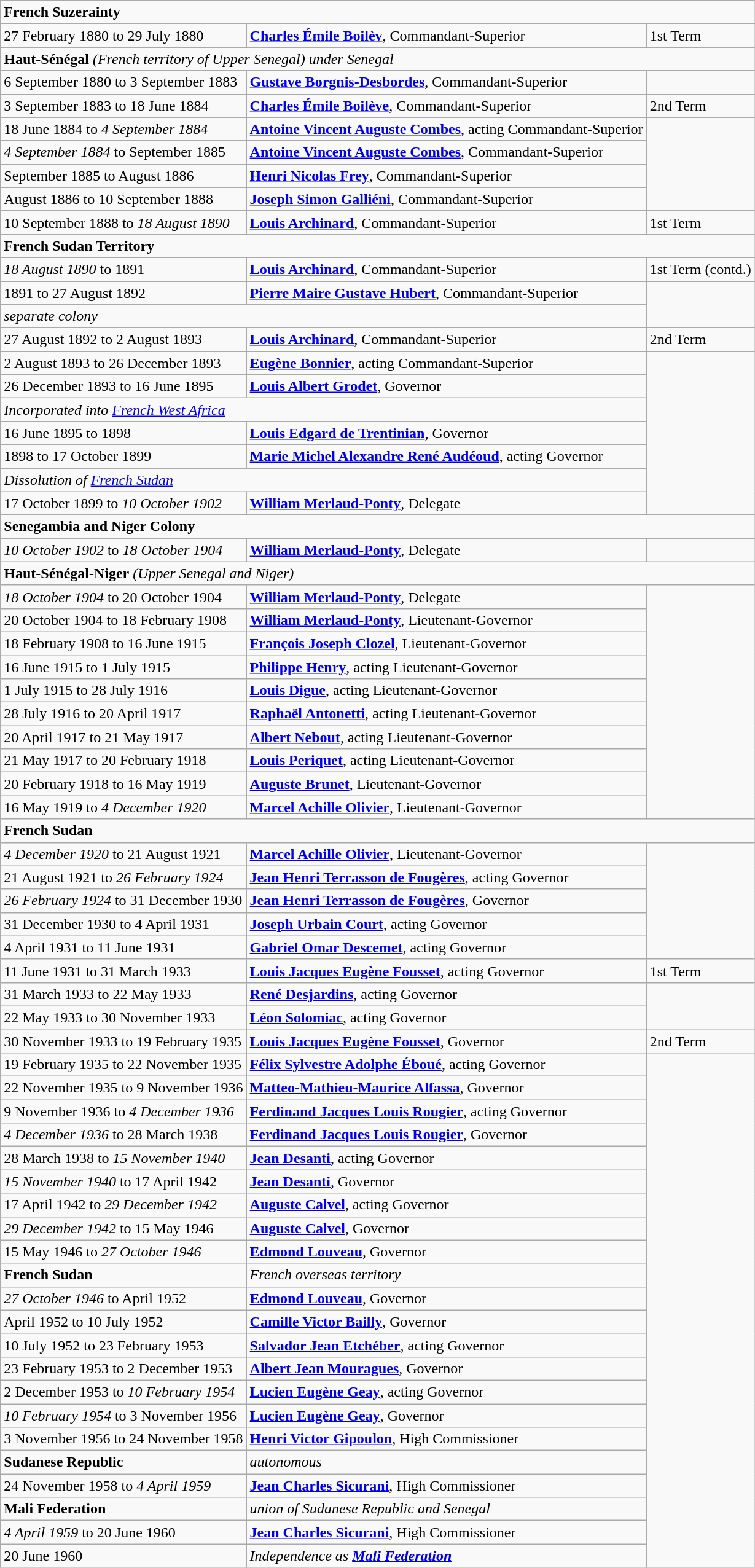<table class="wikitable">
<tr>
<td colspan=3><strong>French Suzerainty</strong></td>
</tr>
<tr>
</tr>
<tr>
<td>27 February 1880 to 29 July 1880</td>
<td><strong><a href='#'>Charles Émile Boilèv</a></strong>, Commandant-Superior</td>
<td>1st Term</td>
</tr>
<tr>
<td colspan="3"><strong>Haut-Sénégal</strong> <em>(French territory of Upper Senegal)  under Senegal</em></td>
</tr>
<tr>
<td>6 September 1880 to 3 September 1883</td>
<td><strong><a href='#'>Gustave Borgnis-Desbordes</a></strong>, Commandant-Superior</td>
</tr>
<tr>
<td>3 September 1883 to 18 June 1884</td>
<td><strong><a href='#'>Charles Émile Boilève</a></strong>, Commandant-Superior</td>
<td>2nd Term</td>
</tr>
<tr>
<td>18 June 1884 to <em>4 September 1884</em></td>
<td><strong><a href='#'>Antoine Vincent Auguste Combes</a></strong>, acting Commandant-Superior</td>
</tr>
<tr>
<td><em>4 September 1884</em> to September 1885</td>
<td><strong><a href='#'>Antoine Vincent Auguste Combes</a></strong>, Commandant-Superior</td>
</tr>
<tr>
<td>September 1885 to August 1886</td>
<td><strong><a href='#'>Henri Nicolas Frey</a></strong>, Commandant-Superior</td>
</tr>
<tr>
<td>August 1886 to 10 September 1888</td>
<td><strong><a href='#'>Joseph Simon Galliéni</a></strong>, Commandant-Superior</td>
</tr>
<tr>
<td>10 September 1888 to <em>18 August 1890</em></td>
<td><strong><a href='#'>Louis Archinard</a></strong>, Commandant-Superior</td>
<td>1st Term</td>
</tr>
<tr>
<td colspan="3"><strong>French Sudan Territory</strong></td>
</tr>
<tr>
<td><em>18 August 1890</em> to 1891</td>
<td><strong><a href='#'>Louis Archinard</a></strong>, Commandant-Superior</td>
<td>1st Term (contd.)</td>
</tr>
<tr>
<td>1891 to 27 August 1892</td>
<td><strong><a href='#'>Pierre Maire Gustave Hubert</a></strong>, Commandant-Superior</td>
</tr>
<tr>
<td colspan="2"><em>separate colony</em></td>
</tr>
<tr>
<td>27 August 1892 to 2 August 1893</td>
<td><strong><a href='#'>Louis Archinard</a></strong>, Commandant-Superior</td>
<td>2nd Term</td>
</tr>
<tr>
<td>2 August 1893 to 26 December 1893</td>
<td><strong><a href='#'>Eugène Bonnier</a></strong>, acting Commandant-Superior</td>
</tr>
<tr>
<td>26 December 1893 to 16 June 1895</td>
<td><strong><a href='#'>Louis Albert Grodet</a></strong>, Governor</td>
</tr>
<tr>
<td colspan="2"><em>Incorporated into <a href='#'>French West Africa</a></em></td>
</tr>
<tr>
<td>16 June 1895 to 1898</td>
<td><strong><a href='#'>Louis Edgard de Trentinian</a></strong>, Governor</td>
</tr>
<tr>
<td>1898 to 17 October 1899</td>
<td><strong><a href='#'>Marie Michel Alexandre René Audéoud</a></strong>, acting Governor</td>
</tr>
<tr>
<td colspan="2"><em>Dissolution of <a href='#'>French Sudan</a></em></td>
</tr>
<tr>
<td>17 October 1899 to <em>10 October 1902</em></td>
<td><strong><a href='#'>William Merlaud-Ponty</a></strong>, Delegate</td>
</tr>
<tr>
<td colspan="3"><strong>Senegambia and Niger Colony</strong></td>
</tr>
<tr>
<td><em>10 October 1902</em> to <em>18 October 1904</em></td>
<td><strong><a href='#'>William Merlaud-Ponty</a></strong>, Delegate</td>
</tr>
<tr>
<td colspan="3"><strong>Haut-Sénégal-Niger</strong> <em>(Upper Senegal and Niger)</em></td>
</tr>
<tr>
<td><em>18 October 1904</em> to 20 October 1904</td>
<td><strong><a href='#'>William Merlaud-Ponty</a></strong>, Delegate</td>
</tr>
<tr>
<td>20 October 1904 to 18 February 1908</td>
<td><strong><a href='#'>William Merlaud-Ponty</a></strong>, Lieutenant-Governor</td>
</tr>
<tr>
<td>18 February 1908 to 16 June 1915</td>
<td><strong><a href='#'>François Joseph Clozel</a></strong>, Lieutenant-Governor</td>
</tr>
<tr>
<td>16 June 1915 to 1 July 1915</td>
<td><strong><a href='#'>Philippe Henry</a></strong>, acting Lieutenant-Governor</td>
</tr>
<tr>
<td>1 July 1915 to 28 July 1916</td>
<td><strong><a href='#'>Louis Digue</a></strong>, acting Lieutenant-Governor</td>
</tr>
<tr>
<td>28 July 1916 to 20 April 1917</td>
<td><strong><a href='#'>Raphaël Antonetti</a></strong>, acting Lieutenant-Governor</td>
</tr>
<tr>
<td>20 April 1917 to 21 May 1917</td>
<td><strong><a href='#'>Albert Nebout</a></strong>, acting Lieutenant-Governor</td>
</tr>
<tr>
<td>21 May 1917 to 20 February 1918</td>
<td><strong><a href='#'>Louis Periquet</a></strong>, acting Lieutenant-Governor</td>
</tr>
<tr>
<td>20 February 1918 to 16 May 1919</td>
<td><strong><a href='#'>Auguste Brunet</a></strong>, Lieutenant-Governor</td>
</tr>
<tr>
<td>16 May 1919 to <em>4 December 1920</em></td>
<td><strong><a href='#'>Marcel Achille Olivier</a></strong>, Lieutenant-Governor</td>
</tr>
<tr>
<td colspan="3"><strong>French Sudan</strong></td>
</tr>
<tr>
<td><em>4 December 1920</em> to 21 August 1921</td>
<td><strong><a href='#'>Marcel Achille Olivier</a></strong>, Lieutenant-Governor</td>
</tr>
<tr>
<td>21 August 1921 to <em>26 February 1924</em></td>
<td><strong><a href='#'>Jean Henri Terrasson de Fougères</a></strong>, acting Governor</td>
</tr>
<tr>
<td><em>26 February 1924</em> to 31 December 1930</td>
<td><strong><a href='#'>Jean Henri Terrasson de Fougères</a></strong>, Governor</td>
</tr>
<tr>
<td>31 December 1930 to 4 April 1931</td>
<td><strong><a href='#'>Joseph Urbain Court</a></strong>, acting Governor</td>
</tr>
<tr>
<td>4 April 1931 to 11 June 1931</td>
<td><strong><a href='#'>Gabriel Omar Descemet</a></strong>, acting Governor</td>
</tr>
<tr>
<td>11 June 1931 to 31 March 1933</td>
<td><strong><a href='#'>Louis Jacques Eugène Fousset</a></strong>, acting Governor</td>
<td>1st Term</td>
</tr>
<tr>
<td>31 March 1933 to 22 May 1933</td>
<td><strong><a href='#'>René Desjardins</a></strong>, acting Governor</td>
</tr>
<tr>
<td>22 May 1933 to 30 November 1933</td>
<td><strong><a href='#'>Léon Solomiac</a></strong>, acting Governor</td>
</tr>
<tr>
<td>30 November 1933 to 19 February 1935</td>
<td><strong><a href='#'>Louis Jacques Eugène Fousset</a></strong>, Governor</td>
<td>2nd Term</td>
</tr>
<tr>
<td>19 February 1935 to 22 November 1935</td>
<td><strong><a href='#'>Félix Sylvestre Adolphe Éboué</a></strong>, acting Governor</td>
</tr>
<tr>
<td>22 November 1935 to 9 November 1936</td>
<td><strong><a href='#'>Matteo-Mathieu-Maurice Alfassa</a></strong>, Governor</td>
</tr>
<tr>
<td>9 November 1936 to <em>4 December 1936</em></td>
<td><strong><a href='#'>Ferdinand Jacques Louis Rougier</a></strong>, acting Governor</td>
</tr>
<tr>
<td><em>4 December 1936</em> to 28 March 1938</td>
<td><strong><a href='#'>Ferdinand Jacques Louis Rougier</a></strong>, Governor</td>
</tr>
<tr>
<td>28 March 1938 to <em>15 November 1940</em></td>
<td><strong><a href='#'>Jean Desanti</a></strong>, acting Governor</td>
</tr>
<tr>
<td><em>15 November 1940</em> to 17 April 1942</td>
<td><strong><a href='#'>Jean Desanti</a></strong>, Governor</td>
</tr>
<tr>
<td>17 April 1942 to <em>29 December 1942</em></td>
<td><strong><a href='#'>Auguste Calvel</a></strong>, acting Governor</td>
</tr>
<tr>
<td><em>29 December 1942</em> to 15 May 1946</td>
<td><strong><a href='#'>Auguste Calvel</a></strong>, Governor</td>
</tr>
<tr>
<td>15 May 1946 to <em>27 October 1946</em></td>
<td><strong><a href='#'>Edmond Louveau</a></strong>, Governor</td>
</tr>
<tr>
<td><strong>French Sudan</strong></td>
<td><em>French overseas territory</em></td>
</tr>
<tr>
<td><em>27 October 1946</em> to April 1952</td>
<td><strong><a href='#'>Edmond Louveau</a></strong>, Governor</td>
</tr>
<tr>
<td>April 1952 to 10 July 1952</td>
<td><strong><a href='#'>Camille Victor Bailly</a></strong>, Governor</td>
</tr>
<tr>
<td>10 July 1952 to 23 February 1953</td>
<td><strong><a href='#'>Salvador Jean Etchéber</a></strong>, acting Governor</td>
</tr>
<tr>
<td>23 February 1953 to 2 December 1953</td>
<td><strong><a href='#'>Albert Jean Mouragues</a></strong>, Governor</td>
</tr>
<tr>
<td>2 December 1953 to <em>10 February 1954</em></td>
<td><strong><a href='#'>Lucien Eugène Geay</a></strong>, acting Governor</td>
</tr>
<tr>
<td><em>10 February 1954</em> to 3 November 1956</td>
<td><strong><a href='#'>Lucien Eugène Geay</a></strong>, Governor</td>
</tr>
<tr>
<td>3 November 1956 to 24 November 1958</td>
<td><strong><a href='#'>Henri Victor Gipoulon</a></strong>, High Commissioner</td>
</tr>
<tr>
<td><strong>Sudanese Republic</strong></td>
<td><em>autonomous</em></td>
</tr>
<tr>
<td>24 November 1958 to <em>4 April 1959</em></td>
<td><strong><a href='#'>Jean Charles Sicurani</a></strong>, High Commissioner</td>
</tr>
<tr>
<td><strong>Mali Federation</strong></td>
<td><em>union of Sudanese Republic and Senegal</em></td>
</tr>
<tr>
<td><em>4 April 1959</em> to 20 June 1960</td>
<td><strong><a href='#'>Jean Charles Sicurani</a></strong>, High Commissioner</td>
</tr>
<tr>
<td>20 June 1960</td>
<td><em>Independence as <strong><a href='#'>Mali Federation</a><strong><em></td>
</tr>
</table>
